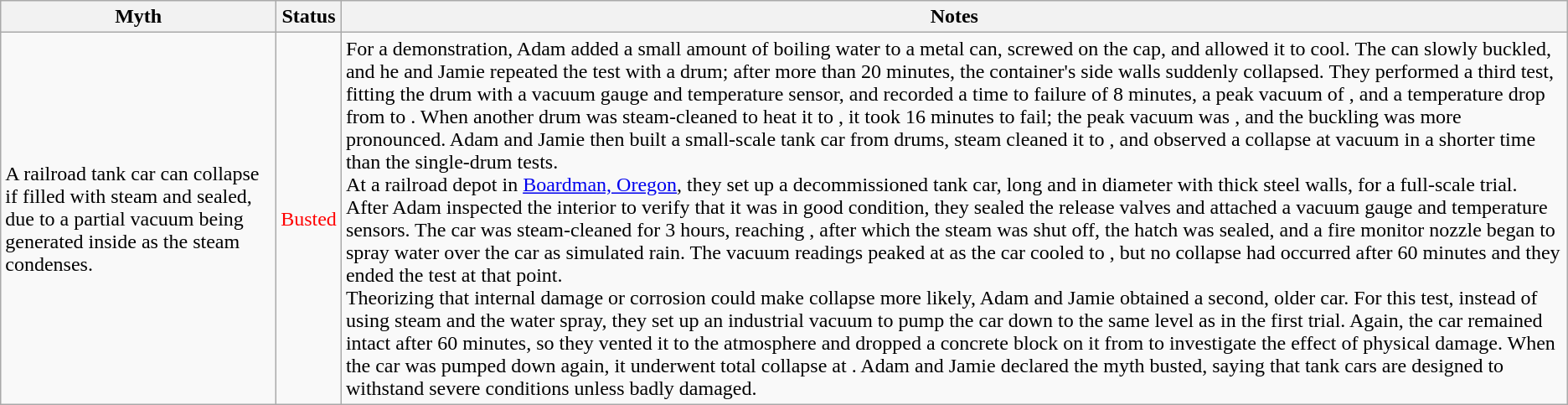<table class="wikitable plainrowheaders">
<tr>
<th scope"col">Myth</th>
<th scope"col">Status</th>
<th scope"col">Notes</th>
</tr>
<tr>
<td scope"row">A railroad tank car can collapse if filled with steam and sealed, due to a partial vacuum being generated inside as the steam condenses.</td>
<td style="color:red">Busted</td>
<td>For a demonstration, Adam added a small amount of boiling water to a  metal can, screwed on the cap, and allowed it to cool. The can slowly buckled, and he and Jamie repeated the test with a  drum; after more than 20 minutes, the container's side walls suddenly collapsed. They performed a third test, fitting the drum with a vacuum gauge and temperature sensor, and recorded a time to failure of 8 minutes, a peak vacuum of , and a temperature drop from  to . When another drum was steam-cleaned to heat it to , it took 16 minutes to fail; the peak vacuum was , and the buckling was more pronounced. Adam and Jamie then built a small-scale tank car from drums, steam cleaned it to , and observed a collapse at  vacuum in a shorter time than the single-drum tests.<br>At a railroad depot in <a href='#'>Boardman, Oregon</a>, they set up a decommissioned tank car,  long and  in diameter with  thick steel walls, for a full-scale trial. After Adam inspected the interior to verify that it was in good condition, they sealed the release valves and attached a vacuum gauge and temperature sensors. The car was steam-cleaned for 3 hours, reaching , after which the steam was shut off, the hatch was sealed, and a fire monitor nozzle began to spray water over the car as simulated rain. The vacuum readings peaked at  as the car cooled to , but no collapse had occurred after 60 minutes and they ended the test at that point.<br>Theorizing that internal damage or corrosion could make collapse more likely, Adam and Jamie obtained a second, older car. For this test, instead of using steam and the water spray, they set up an industrial vacuum to pump the car down to the same level as in the first trial. Again, the car remained intact after 60 minutes, so they vented it to the atmosphere and dropped a  concrete block on it from  to investigate the effect of physical damage. When the car was pumped down again, it underwent total collapse at . Adam and Jamie declared the myth busted, saying that tank cars are designed to withstand severe conditions unless badly damaged.</td>
</tr>
</table>
